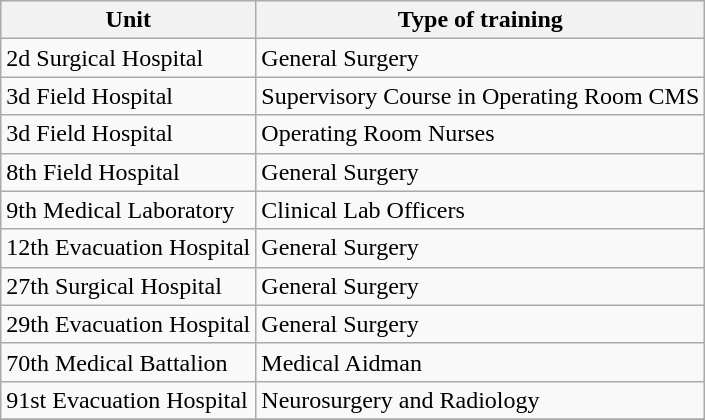<table class="wikitable">
<tr>
<th>Unit</th>
<th>Type of training</th>
</tr>
<tr>
<td>2d Surgical Hospital</td>
<td>General Surgery</td>
</tr>
<tr>
<td>3d Field Hospital</td>
<td>Supervisory Course in Operating Room CMS</td>
</tr>
<tr>
<td>3d Field Hospital</td>
<td>Operating Room Nurses</td>
</tr>
<tr>
<td>8th Field Hospital</td>
<td>General Surgery</td>
</tr>
<tr>
<td>9th Medical Laboratory</td>
<td>Clinical Lab Officers</td>
</tr>
<tr>
<td>12th Evacuation Hospital</td>
<td>General Surgery</td>
</tr>
<tr>
<td>27th Surgical Hospital</td>
<td>General Surgery</td>
</tr>
<tr>
<td>29th Evacuation Hospital</td>
<td>General Surgery</td>
</tr>
<tr>
<td>70th Medical Battalion</td>
<td>Medical Aidman</td>
</tr>
<tr>
<td>91st Evacuation Hospital</td>
<td>Neurosurgery and Radiology</td>
</tr>
<tr>
</tr>
</table>
